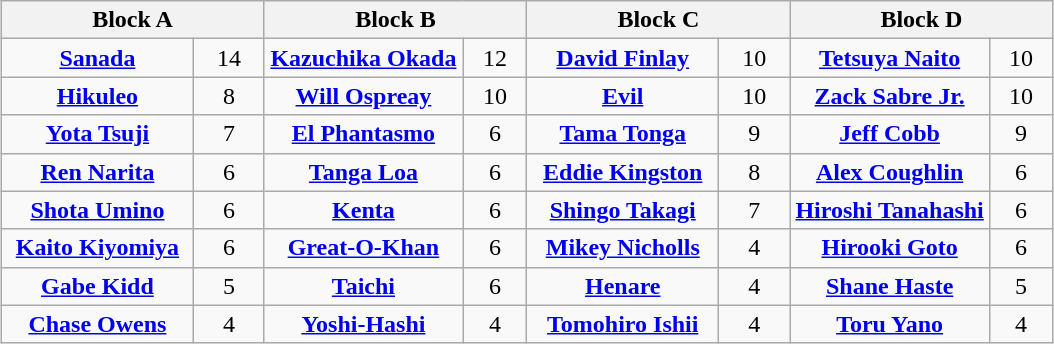<table class="wikitable sortable" style="margin: 1em auto 1em auto; text-align:center">
<tr>
<th colspan="2" style="width:25%">Block A</th>
<th colspan="2" style="width:25%">Block B</th>
<th colspan="2" style="width:25%">Block C</th>
<th colspan="2" style="width:25%">Block D</th>
</tr>
<tr>
<td><strong><a href='#'>Sanada</a></strong></td>
<td style="width:35px">14</td>
<td><strong><a href='#'>Kazuchika Okada</a></strong></td>
<td style="width:35px">12</td>
<td><strong><a href='#'>David Finlay</a></strong></td>
<td style="width:35px">10</td>
<td><strong><a href='#'>Tetsuya Naito</a></strong></td>
<td style="width:35px">10</td>
</tr>
<tr>
<td><strong><a href='#'>Hikuleo</a></strong></td>
<td>8</td>
<td><strong><a href='#'>Will Ospreay</a></strong></td>
<td>10</td>
<td><strong><a href='#'>Evil</a></strong></td>
<td>10</td>
<td><strong><a href='#'>Zack Sabre Jr.</a></strong></td>
<td>10</td>
</tr>
<tr>
<td><strong><a href='#'>Yota Tsuji</a></strong></td>
<td>7</td>
<td><strong><a href='#'>El Phantasmo</a></strong></td>
<td>6</td>
<td><strong><a href='#'>Tama Tonga</a></strong></td>
<td>9</td>
<td><strong><a href='#'>Jeff Cobb</a></strong></td>
<td>9</td>
</tr>
<tr>
<td><strong><a href='#'>Ren Narita</a></strong></td>
<td>6</td>
<td><strong><a href='#'>Tanga Loa</a></strong></td>
<td>6</td>
<td><strong><a href='#'>Eddie Kingston</a></strong></td>
<td>8</td>
<td><strong><a href='#'>Alex Coughlin</a></strong></td>
<td>6</td>
</tr>
<tr>
<td><strong><a href='#'>Shota Umino</a></strong></td>
<td>6</td>
<td><strong><a href='#'>Kenta</a></strong></td>
<td>6</td>
<td><strong><a href='#'>Shingo Takagi</a></strong></td>
<td>7</td>
<td><strong><a href='#'>Hiroshi Tanahashi</a></strong></td>
<td>6</td>
</tr>
<tr>
<td><strong><a href='#'>Kaito Kiyomiya</a></strong></td>
<td>6</td>
<td><strong><a href='#'>Great-O-Khan</a></strong></td>
<td>6</td>
<td><strong><a href='#'>Mikey Nicholls</a></strong></td>
<td>4</td>
<td><strong><a href='#'>Hirooki Goto</a></strong></td>
<td>6</td>
</tr>
<tr>
<td><strong><a href='#'>Gabe Kidd</a></strong></td>
<td>5</td>
<td><strong><a href='#'>Taichi</a></strong></td>
<td>6</td>
<td><strong><a href='#'>Henare</a></strong></td>
<td>4</td>
<td><strong><a href='#'>Shane Haste</a></strong></td>
<td>5</td>
</tr>
<tr>
<td><strong><a href='#'>Chase Owens</a></strong></td>
<td>4</td>
<td><strong><a href='#'>Yoshi-Hashi</a></strong></td>
<td>4</td>
<td><strong><a href='#'>Tomohiro Ishii</a></strong></td>
<td>4</td>
<td><strong><a href='#'>Toru Yano</a></strong></td>
<td>4</td>
</tr>
</table>
